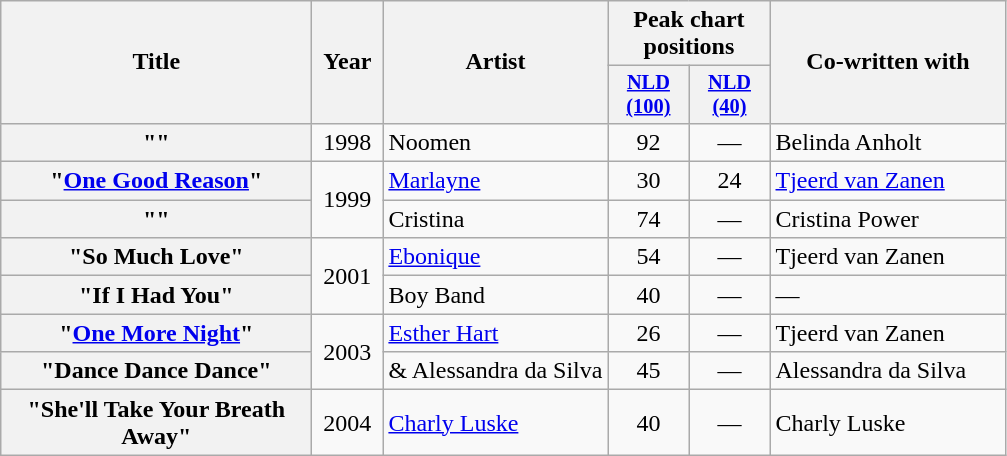<table class="wikitable plainrowheaders">
<tr>
<th rowspan="2" width="200px">Title</th>
<th rowspan="2" style="width:2.5em;">Year</th>
<th rowspan="2">Artist</th>
<th colspan="2">Peak chart positions</th>
<th rowspan="2" width="150px">Co-written with</th>
</tr>
<tr>
<th scope="col" style="width:3.5em;font-size:85%;"><a href='#'>NLD (100)</a></th>
<th scope="col" style="width:3.5em;font-size:85%;"><a href='#'>NLD (40)</a></th>
</tr>
<tr>
<th scope="row">""</th>
<td style="text-align:center">1998</td>
<td>Noomen</td>
<td style="text-align:center">92</td>
<td style="text-align:center">—</td>
<td>Belinda Anholt</td>
</tr>
<tr>
<th scope="row">"<a href='#'>One Good Reason</a>"</th>
<td style="text-align:center" rowspan="2">1999</td>
<td><a href='#'>Marlayne</a></td>
<td style="text-align:center">30</td>
<td style="text-align:center">24</td>
<td><a href='#'>Tjeerd van Zanen</a></td>
</tr>
<tr>
<th scope="row">""</th>
<td>Cristina</td>
<td style="text-align:center">74</td>
<td style="text-align:center">—</td>
<td>Cristina Power</td>
</tr>
<tr>
<th scope="row">"So Much Love"</th>
<td style="text-align:center" rowspan="2">2001</td>
<td><a href='#'>Ebonique</a></td>
<td style="text-align:center">54</td>
<td style="text-align:center">—</td>
<td>Tjeerd van Zanen</td>
</tr>
<tr>
<th scope="row">"If I Had You"</th>
<td>Boy Band</td>
<td style="text-align:center">40</td>
<td style="text-align:center">—</td>
<td>—</td>
</tr>
<tr>
<th scope="row">"<a href='#'>One More Night</a>"</th>
<td style="text-align:center" rowspan="2">2003</td>
<td><a href='#'>Esther Hart</a></td>
<td style="text-align:center">26</td>
<td style="text-align:center">—</td>
<td>Tjeerd van Zanen</td>
</tr>
<tr>
<th scope="row">"Dance Dance Dance"</th>
<td> & Alessandra da Silva</td>
<td style="text-align:center">45</td>
<td style="text-align:center">—</td>
<td>Alessandra da Silva</td>
</tr>
<tr>
<th scope="row">"She'll Take Your Breath Away"</th>
<td style="text-align:center">2004</td>
<td><a href='#'>Charly Luske</a></td>
<td style="text-align:center">40</td>
<td style="text-align:center">—</td>
<td>Charly Luske</td>
</tr>
</table>
